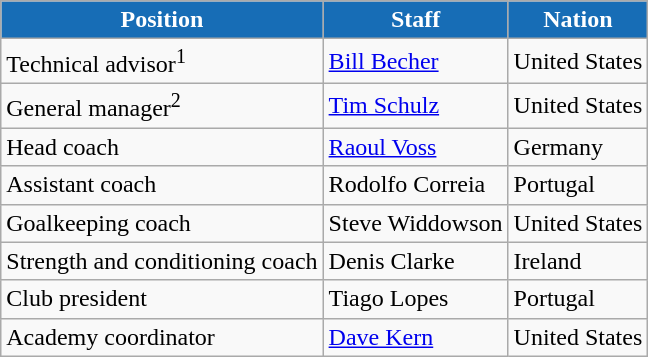<table class="wikitable">
<tr>
<th style="color:white; background:#176DB6;" text-align:center;">Position</th>
<th style="color:white; background:#176DB6;" text-align:center;">Staff</th>
<th style="color:white; background:#176DB6;" scope="col">Nation</th>
</tr>
<tr>
<td>Technical advisor<sup>1</sup></td>
<td><a href='#'>Bill Becher</a></td>
<td> United States</td>
</tr>
<tr>
<td>General manager<sup>2</sup></td>
<td><a href='#'>Tim Schulz</a></td>
<td> United States</td>
</tr>
<tr>
<td>Head coach</td>
<td><a href='#'>Raoul Voss</a></td>
<td> Germany</td>
</tr>
<tr>
<td>Assistant coach</td>
<td>Rodolfo Correia</td>
<td> Portugal</td>
</tr>
<tr>
<td>Goalkeeping coach</td>
<td>Steve Widdowson</td>
<td> United States</td>
</tr>
<tr>
<td>Strength and conditioning coach</td>
<td>Denis Clarke</td>
<td> Ireland</td>
</tr>
<tr>
<td>Club president</td>
<td>Tiago Lopes</td>
<td> Portugal</td>
</tr>
<tr>
<td>Academy coordinator</td>
<td><a href='#'>Dave Kern</a></td>
<td> United States</td>
</tr>
</table>
